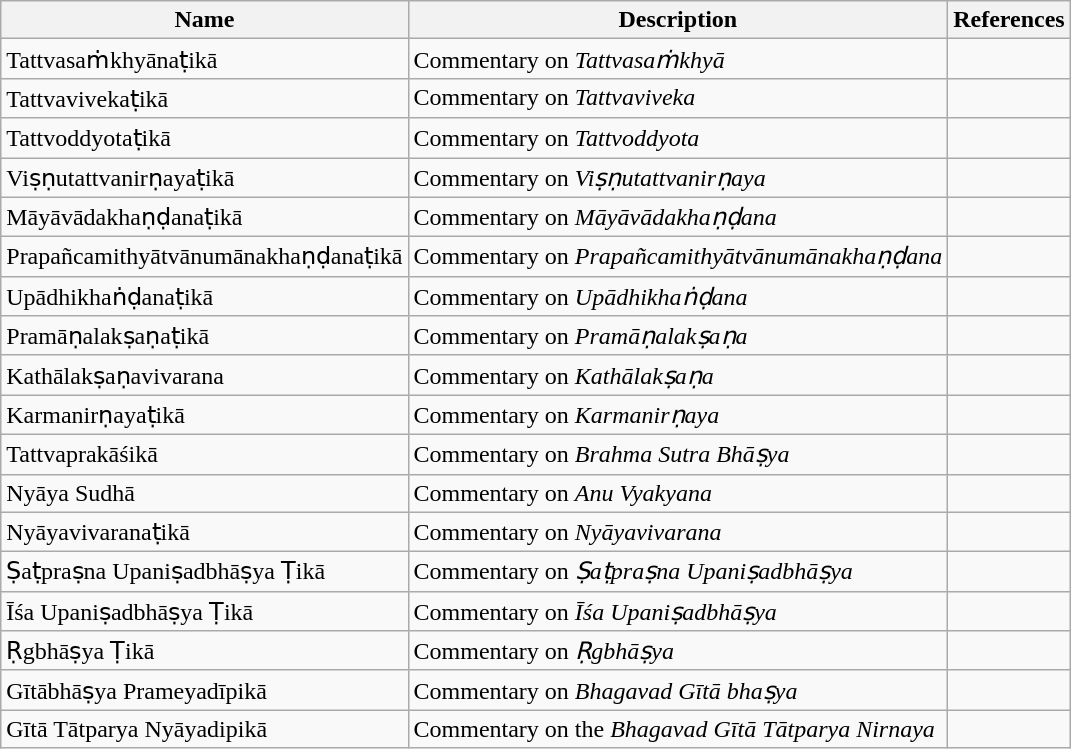<table class="wikitable">
<tr>
<th>Name</th>
<th>Description</th>
<th>References</th>
</tr>
<tr>
<td>Tattvasaṁkhyānaṭikā</td>
<td>Commentary on <em>Tattvasaṁkhyā</em></td>
<td></td>
</tr>
<tr>
<td>Tattvavivekaṭikā</td>
<td>Commentary on <em>Tattvaviveka</em></td>
<td></td>
</tr>
<tr>
<td>Tattvoddyotaṭikā</td>
<td>Commentary on <em>Tattvoddyota</em></td>
<td></td>
</tr>
<tr>
<td>Viṣṇutattvanirṇayaṭikā</td>
<td>Commentary on <em>Viṣṇutattvanirṇaya</em></td>
<td></td>
</tr>
<tr>
<td>Māyāvādakhaṇḍanaṭikā</td>
<td>Commentary on <em>Māyāvādakhaṇḍana</em></td>
<td></td>
</tr>
<tr>
<td>Prapañcamithyātvānumānakhaṇḍanaṭikā</td>
<td>Commentary on <em>Prapañcamithyātvānumānakhaṇḍana</em></td>
<td></td>
</tr>
<tr>
<td>Upādhikhaṅḍanaṭikā</td>
<td>Commentary on <em>Upādhikhaṅḍana</em></td>
<td></td>
</tr>
<tr>
<td>Pramāṇalakṣaṇaṭikā</td>
<td>Commentary on <em>Pramāṇalakṣaṇa</em></td>
<td></td>
</tr>
<tr>
<td>Kathālakṣaṇavivarana</td>
<td>Commentary on <em>Kathālakṣaṇa</em></td>
<td></td>
</tr>
<tr>
<td>Karmanirṇayaṭikā</td>
<td>Commentary on <em>Karmanirṇaya</em></td>
<td></td>
</tr>
<tr>
<td>Tattvaprakāśikā</td>
<td>Commentary on <em>Brahma Sutra Bhāṣya</em></td>
<td></td>
</tr>
<tr>
<td>Nyāya Sudhā</td>
<td>Commentary on <em>Anu Vyakyana</em></td>
<td></td>
</tr>
<tr>
<td>Nyāyavivaranaṭikā</td>
<td>Commentary on <em>Nyāyavivarana</em></td>
<td></td>
</tr>
<tr>
<td>Ṣaṭpraṣna Upaniṣadbhāṣya Ṭikā</td>
<td>Commentary on <em>Ṣaṭpraṣna Upaniṣadbhāṣya</em></td>
<td></td>
</tr>
<tr>
<td>Īśa Upaniṣadbhāṣya Ṭikā</td>
<td>Commentary on <em>Īśa Upaniṣadbhāṣya</em></td>
<td></td>
</tr>
<tr>
<td>Ṛgbhāṣya Ṭikā</td>
<td>Commentary on <em>Ṛgbhāṣya</em></td>
<td></td>
</tr>
<tr>
<td>Gītābhāṣya Prameyadīpikā</td>
<td>Commentary on <em>Bhagavad Gītā bhaṣya</em></td>
<td></td>
</tr>
<tr>
<td>Gītā Tātparya Nyāyadipikā</td>
<td>Commentary on the <em>Bhagavad Gītā Tātparya Nirnaya</em></td>
<td></td>
</tr>
</table>
